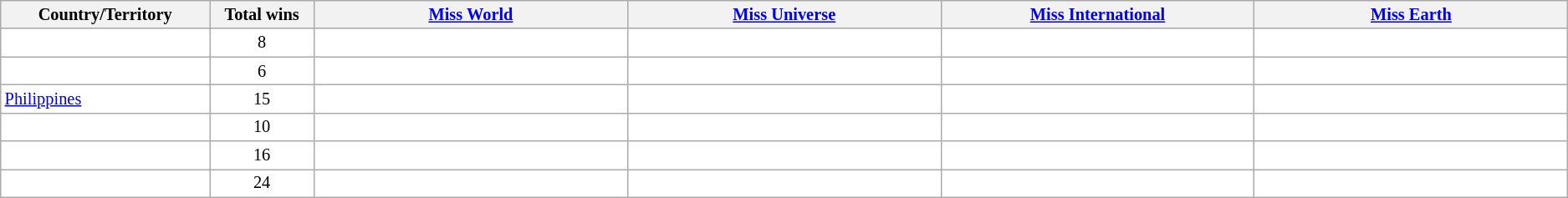<table class="wikitable" style="margin: 0 1em 0 0; background: white; font-size: 85%;">
<tr>
<th width=10%>Country/Territory</th>
<th width="5%">Total wins</th>
<th width="15%"><a href='#'>Miss World</a></th>
<th width=15%><a href='#'>Miss Universe</a></th>
<th width=15%><a href='#'>Miss International</a></th>
<th width=15%><a href='#'>Miss Earth</a></th>
</tr>
<tr>
<td></td>
<td align="center">8</td>
<td></td>
<td></td>
<td></td>
<td></td>
</tr>
<tr>
<td></td>
<td align="center">6</td>
<td></td>
<td></td>
<td></td>
<td></td>
</tr>
<tr>
<td> <a href='#'>Philippines</a></td>
<td align="center">15</td>
<td></td>
<td></td>
<td></td>
<td></td>
</tr>
<tr>
<td></td>
<td align="center">10</td>
<td></td>
<td></td>
<td></td>
<td></td>
</tr>
<tr>
<td></td>
<td align="center">16</td>
<td></td>
<td></td>
<td></td>
<td></td>
</tr>
<tr>
<td></td>
<td align="center">24</td>
<td></td>
<td></td>
<td></td>
<td></td>
</tr>
</table>
